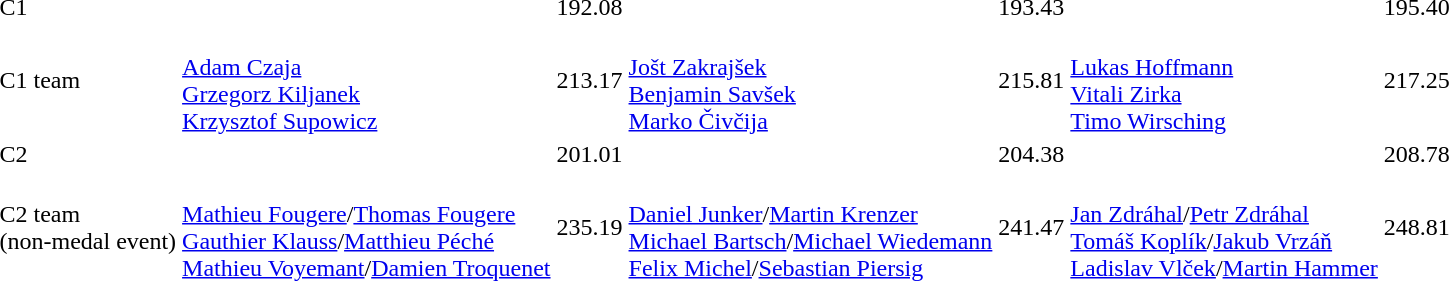<table>
<tr>
<td>C1</td>
<td></td>
<td>192.08</td>
<td></td>
<td>193.43</td>
<td></td>
<td>195.40</td>
</tr>
<tr>
<td>C1 team</td>
<td><br><a href='#'>Adam Czaja</a><br><a href='#'>Grzegorz Kiljanek</a><br><a href='#'>Krzysztof Supowicz</a></td>
<td>213.17</td>
<td><br><a href='#'>Jošt Zakrajšek</a><br><a href='#'>Benjamin Savšek</a><br><a href='#'>Marko Čivčija</a></td>
<td>215.81</td>
<td><br><a href='#'>Lukas Hoffmann</a><br><a href='#'>Vitali Zirka</a><br><a href='#'>Timo Wirsching</a></td>
<td>217.25</td>
</tr>
<tr>
<td>C2</td>
<td></td>
<td>201.01</td>
<td></td>
<td>204.38</td>
<td></td>
<td>208.78</td>
</tr>
<tr>
<td>C2 team<br>(non-medal event)</td>
<td><br><a href='#'>Mathieu Fougere</a>/<a href='#'>Thomas Fougere</a><br><a href='#'>Gauthier Klauss</a>/<a href='#'>Matthieu Péché</a><br><a href='#'>Mathieu Voyemant</a>/<a href='#'>Damien Troquenet</a></td>
<td>235.19</td>
<td><br><a href='#'>Daniel Junker</a>/<a href='#'>Martin Krenzer</a><br><a href='#'>Michael Bartsch</a>/<a href='#'>Michael Wiedemann</a><br><a href='#'>Felix Michel</a>/<a href='#'>Sebastian Piersig</a></td>
<td>241.47</td>
<td><br><a href='#'>Jan Zdráhal</a>/<a href='#'>Petr Zdráhal</a><br><a href='#'>Tomáš Koplík</a>/<a href='#'>Jakub Vrzáň</a><br><a href='#'>Ladislav Vlček</a>/<a href='#'>Martin Hammer</a></td>
<td>248.81</td>
</tr>
</table>
